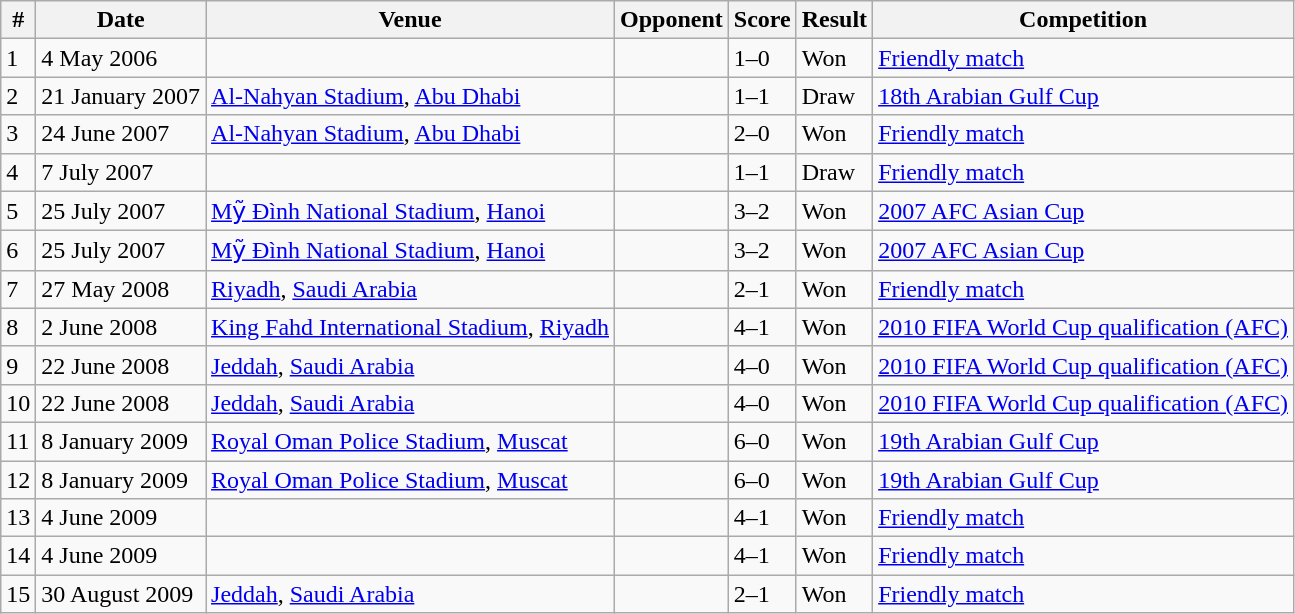<table class="wikitable">
<tr>
<th>#</th>
<th>Date</th>
<th>Venue</th>
<th>Opponent</th>
<th>Score</th>
<th>Result</th>
<th>Competition</th>
</tr>
<tr>
<td>1</td>
<td>4 May 2006</td>
<td></td>
<td></td>
<td>1–0</td>
<td>Won</td>
<td><a href='#'>Friendly match</a></td>
</tr>
<tr>
<td>2</td>
<td>21 January 2007</td>
<td><a href='#'>Al-Nahyan Stadium</a>, <a href='#'>Abu Dhabi</a></td>
<td></td>
<td>1–1</td>
<td>Draw</td>
<td><a href='#'>18th Arabian Gulf Cup</a></td>
</tr>
<tr>
<td>3</td>
<td>24 June 2007</td>
<td><a href='#'>Al-Nahyan Stadium</a>, <a href='#'>Abu Dhabi</a></td>
<td></td>
<td>2–0</td>
<td>Won</td>
<td><a href='#'>Friendly match</a></td>
</tr>
<tr>
<td>4</td>
<td>7 July 2007</td>
<td></td>
<td></td>
<td>1–1</td>
<td>Draw</td>
<td><a href='#'>Friendly match</a></td>
</tr>
<tr>
<td>5</td>
<td>25 July 2007</td>
<td><a href='#'>Mỹ Đình National Stadium</a>, <a href='#'>Hanoi</a></td>
<td></td>
<td>3–2</td>
<td>Won</td>
<td><a href='#'>2007 AFC Asian Cup</a></td>
</tr>
<tr>
<td>6</td>
<td>25 July 2007</td>
<td><a href='#'>Mỹ Đình National Stadium</a>, <a href='#'>Hanoi</a></td>
<td></td>
<td>3–2</td>
<td>Won</td>
<td><a href='#'>2007 AFC Asian Cup</a></td>
</tr>
<tr>
<td>7</td>
<td>27 May 2008</td>
<td><a href='#'>Riyadh</a>, <a href='#'>Saudi Arabia</a></td>
<td></td>
<td>2–1</td>
<td>Won</td>
<td><a href='#'>Friendly match</a></td>
</tr>
<tr>
<td>8</td>
<td>2 June 2008</td>
<td><a href='#'>King Fahd International Stadium</a>, <a href='#'>Riyadh</a></td>
<td></td>
<td>4–1</td>
<td>Won</td>
<td><a href='#'>2010 FIFA World Cup qualification (AFC)</a></td>
</tr>
<tr>
<td>9</td>
<td>22 June 2008</td>
<td><a href='#'>Jeddah</a>, <a href='#'>Saudi Arabia</a></td>
<td></td>
<td>4–0</td>
<td>Won</td>
<td><a href='#'>2010 FIFA World Cup qualification (AFC)</a></td>
</tr>
<tr>
<td>10</td>
<td>22 June 2008</td>
<td><a href='#'>Jeddah</a>, <a href='#'>Saudi Arabia</a></td>
<td></td>
<td>4–0</td>
<td>Won</td>
<td><a href='#'>2010 FIFA World Cup qualification (AFC)</a></td>
</tr>
<tr>
<td>11</td>
<td>8 January 2009</td>
<td><a href='#'>Royal Oman Police Stadium</a>, <a href='#'>Muscat</a></td>
<td></td>
<td>6–0</td>
<td>Won</td>
<td><a href='#'>19th Arabian Gulf Cup</a></td>
</tr>
<tr>
<td>12</td>
<td>8 January 2009</td>
<td><a href='#'>Royal Oman Police Stadium</a>, <a href='#'>Muscat</a></td>
<td></td>
<td>6–0</td>
<td>Won</td>
<td><a href='#'>19th Arabian Gulf Cup</a></td>
</tr>
<tr>
<td>13</td>
<td>4 June 2009</td>
<td></td>
<td></td>
<td>4–1</td>
<td>Won</td>
<td><a href='#'>Friendly match</a></td>
</tr>
<tr>
<td>14</td>
<td>4 June 2009</td>
<td></td>
<td></td>
<td>4–1</td>
<td>Won</td>
<td><a href='#'>Friendly match</a></td>
</tr>
<tr>
<td>15</td>
<td>30 August 2009</td>
<td><a href='#'>Jeddah</a>, <a href='#'>Saudi Arabia</a></td>
<td></td>
<td>2–1</td>
<td>Won</td>
<td><a href='#'>Friendly match</a></td>
</tr>
</table>
